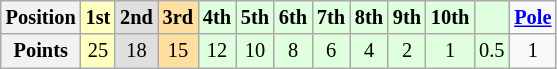<table class="wikitable" style="font-size:85%; text-align:center;">
<tr>
<th>Position</th>
<td style="background:#ffffbf;"><strong>1st</strong></td>
<td style="background:#dfdfdf;"><strong>2nd</strong></td>
<td style="background:#ffdf9f;"><strong>3rd</strong></td>
<td style="background:#dfffdf;"><strong>4th</strong></td>
<td style="background:#dfffdf;"><strong>5th</strong></td>
<td style="background:#dfffdf;"><strong>6th</strong></td>
<td style="background:#dfffdf;"><strong>7th</strong></td>
<td style="background:#dfffdf;"><strong>8th</strong></td>
<td style="background:#dfffdf;"><strong>9th</strong></td>
<td style="background:#dfffdf;"><strong>10th</strong></td>
<td style="background:#dfffdf;"><strong></strong></td>
<td><strong><a href='#'>Pole</a></strong></td>
</tr>
<tr>
<th>Points</th>
<td style="background:#ffffbf;">25</td>
<td style="background:#dfdfdf;">18</td>
<td style="background:#ffdf9f;">15</td>
<td style="background:#dfffdf;">12</td>
<td style="background:#dfffdf;">10</td>
<td style="background:#dfffdf;">8</td>
<td style="background:#dfffdf;">6</td>
<td style="background:#dfffdf;">4</td>
<td style="background:#dfffdf;">2</td>
<td style="background:#dfffdf;">1</td>
<td style="background:#dfffdf;">0.5</td>
<td>1</td>
</tr>
</table>
